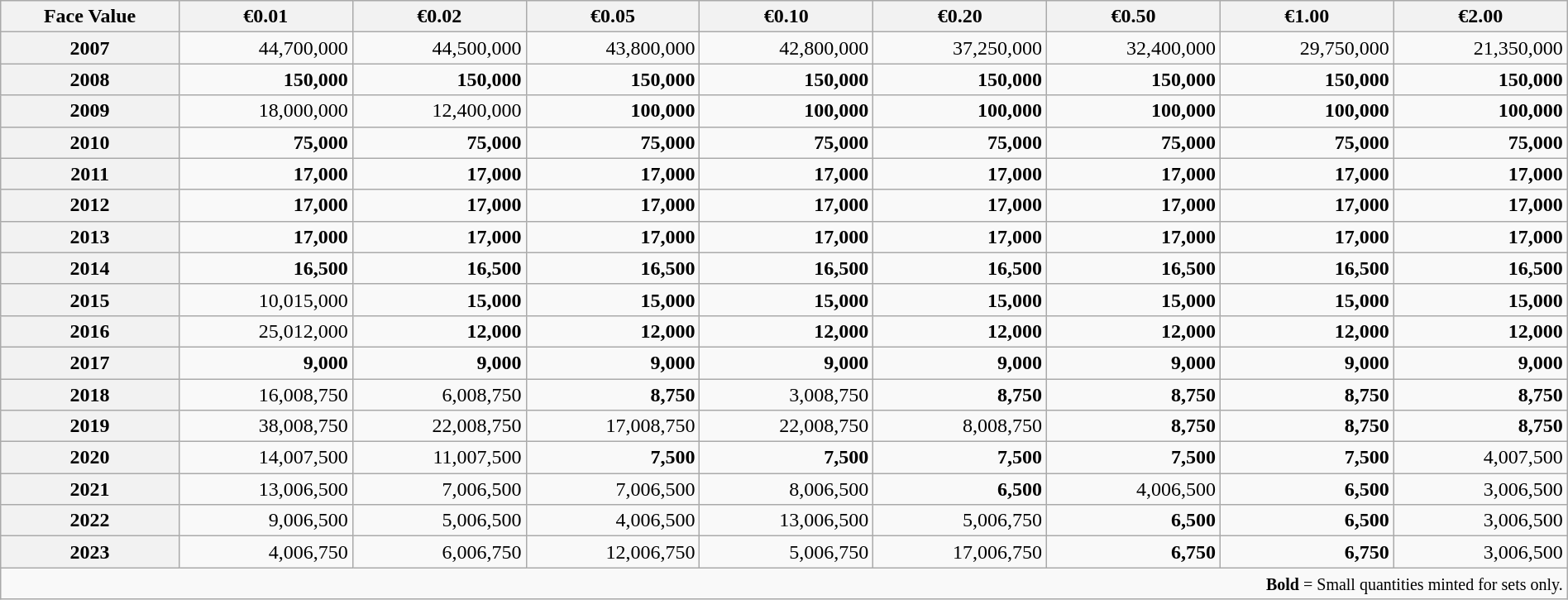<table class="wikitable" style="width:100%;text-align:right">
<tr>
<th>Face Value</th>
<th>€0.01</th>
<th>€0.02</th>
<th>€0.05</th>
<th>€0.10</th>
<th>€0.20</th>
<th>€0.50</th>
<th>€1.00</th>
<th>€2.00</th>
</tr>
<tr>
<th>2007</th>
<td>44,700,000</td>
<td>44,500,000</td>
<td>43,800,000</td>
<td>42,800,000</td>
<td>37,250,000</td>
<td>32,400,000</td>
<td>29,750,000</td>
<td>21,350,000</td>
</tr>
<tr>
<th>2008</th>
<td><strong>150,000</strong></td>
<td><strong>150,000</strong></td>
<td><strong>150,000</strong></td>
<td><strong>150,000</strong></td>
<td><strong>150,000</strong></td>
<td><strong>150,000</strong></td>
<td><strong>150,000</strong></td>
<td><strong>150,000</strong></td>
</tr>
<tr>
<th>2009</th>
<td>18,000,000</td>
<td>12,400,000</td>
<td><strong>100,000</strong></td>
<td><strong>100,000</strong></td>
<td><strong>100,000</strong></td>
<td><strong>100,000</strong></td>
<td><strong>100,000</strong></td>
<td><strong>100,000</strong></td>
</tr>
<tr>
<th>2010</th>
<td><strong>75,000</strong></td>
<td><strong>75,000</strong></td>
<td><strong>75,000</strong></td>
<td><strong>75,000</strong></td>
<td><strong>75,000</strong></td>
<td><strong>75,000</strong></td>
<td><strong>75,000</strong></td>
<td><strong>75,000</strong></td>
</tr>
<tr>
<th>2011</th>
<td><strong>17,000</strong></td>
<td><strong>17,000</strong></td>
<td><strong>17,000</strong></td>
<td><strong>17,000</strong></td>
<td><strong>17,000</strong></td>
<td><strong>17,000</strong></td>
<td><strong>17,000</strong></td>
<td><strong>17,000</strong></td>
</tr>
<tr>
<th>2012</th>
<td><strong>17,000</strong></td>
<td><strong>17,000</strong></td>
<td><strong>17,000</strong></td>
<td><strong>17,000</strong></td>
<td><strong>17,000</strong></td>
<td><strong>17,000</strong></td>
<td><strong>17,000</strong></td>
<td><strong>17,000</strong></td>
</tr>
<tr>
<th>2013</th>
<td><strong>17,000</strong></td>
<td><strong>17,000</strong></td>
<td><strong>17,000</strong></td>
<td><strong>17,000</strong></td>
<td><strong>17,000</strong></td>
<td><strong>17,000</strong></td>
<td><strong>17,000</strong></td>
<td><strong>17,000</strong></td>
</tr>
<tr>
<th>2014</th>
<td><strong>16,500</strong></td>
<td><strong>16,500</strong></td>
<td><strong>16,500</strong></td>
<td><strong>16,500</strong></td>
<td><strong>16,500</strong></td>
<td><strong>16,500</strong></td>
<td><strong>16,500</strong></td>
<td><strong>16,500</strong></td>
</tr>
<tr>
<th>2015</th>
<td>10,015,000</td>
<td><strong>15,000</strong></td>
<td><strong>15,000</strong></td>
<td><strong>15,000</strong></td>
<td><strong>15,000</strong></td>
<td><strong>15,000</strong></td>
<td><strong>15,000</strong></td>
<td><strong>15,000</strong></td>
</tr>
<tr>
<th>2016</th>
<td>25,012,000</td>
<td><strong>12,000</strong></td>
<td><strong>12,000</strong></td>
<td><strong>12,000</strong></td>
<td><strong>12,000</strong></td>
<td><strong>12,000</strong></td>
<td><strong>12,000</strong></td>
<td><strong>12,000</strong></td>
</tr>
<tr>
<th>2017</th>
<td><strong>9,000</strong></td>
<td><strong>9,000</strong></td>
<td><strong>9,000</strong></td>
<td><strong>9,000</strong></td>
<td><strong>9,000</strong></td>
<td><strong>9,000</strong></td>
<td><strong>9,000</strong></td>
<td><strong>9,000</strong></td>
</tr>
<tr>
<th>2018</th>
<td>16,008,750</td>
<td>6,008,750</td>
<td><strong>8,750</strong></td>
<td>3,008,750</td>
<td><strong>8,750</strong></td>
<td><strong>8,750</strong></td>
<td><strong>8,750</strong></td>
<td><strong>8,750</strong></td>
</tr>
<tr>
<th>2019</th>
<td>38,008,750</td>
<td>22,008,750</td>
<td>17,008,750</td>
<td>22,008,750</td>
<td>8,008,750</td>
<td><strong>8,750</strong></td>
<td><strong>8,750</strong></td>
<td><strong>8,750</strong></td>
</tr>
<tr>
<th>2020</th>
<td>14,007,500</td>
<td>11,007,500</td>
<td><strong>7,500</strong></td>
<td><strong>7,500</strong></td>
<td><strong>7,500</strong></td>
<td><strong>7,500</strong></td>
<td><strong>7,500</strong></td>
<td>4,007,500</td>
</tr>
<tr>
<th>2021</th>
<td>13,006,500</td>
<td>7,006,500</td>
<td>7,006,500</td>
<td>8,006,500</td>
<td><strong>6,500</strong></td>
<td>4,006,500</td>
<td><strong>6,500</strong></td>
<td>3,006,500</td>
</tr>
<tr>
<th>2022</th>
<td>9,006,500</td>
<td>5,006,500</td>
<td>4,006,500</td>
<td>13,006,500</td>
<td>5,006,750</td>
<td><strong>6,500</strong></td>
<td><strong>6,500</strong></td>
<td>3,006,500</td>
</tr>
<tr>
<th>2023</th>
<td>4,006,750</td>
<td>6,006,750</td>
<td>12,006,750</td>
<td>5,006,750</td>
<td>17,006,750</td>
<td><strong>6,750</strong></td>
<td><strong>6,750</strong></td>
<td>3,006,500</td>
</tr>
<tr>
<td colspan="9" align="right"><small><strong>Bold</strong> = Small quantities minted for sets only.</small></td>
</tr>
</table>
